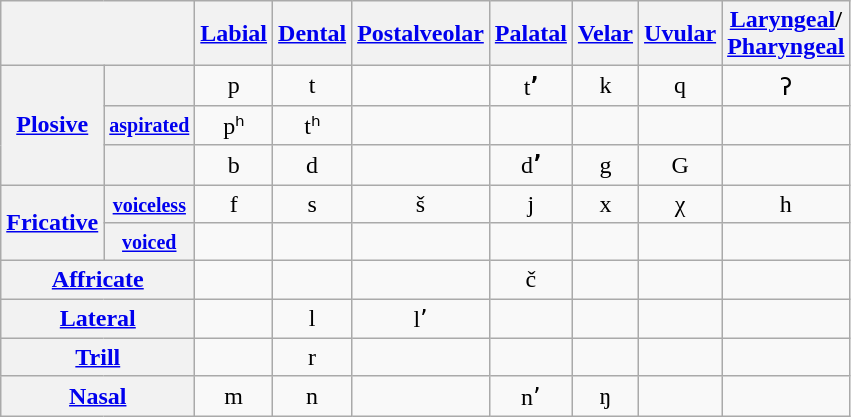<table class="wikitable" border="1" style="text-align:center;">
<tr>
<th colspan="2"></th>
<th><a href='#'>Labial</a></th>
<th><a href='#'>Dental</a></th>
<th><a href='#'>Postalveolar</a></th>
<th><a href='#'>Palatal</a></th>
<th><a href='#'>Velar</a></th>
<th><a href='#'>Uvular</a></th>
<th><a href='#'>Laryngeal</a>/<br><a href='#'>Pharyngeal</a></th>
</tr>
<tr>
<th rowspan="3"><a href='#'>Plosive</a></th>
<th></th>
<td>p </td>
<td>t </td>
<td></td>
<td>t<strong>ʼ</strong> </td>
<td>k </td>
<td>q </td>
<td>ʔ </td>
</tr>
<tr>
<th><a href='#'><small>aspirated</small></a></th>
<td>pʰ </td>
<td>tʰ </td>
<td></td>
<td></td>
<td></td>
<td></td>
<td></td>
</tr>
<tr>
<th></th>
<td>b </td>
<td>d </td>
<td></td>
<td>d<strong>ʼ</strong> </td>
<td>g </td>
<td>G </td>
<td></td>
</tr>
<tr>
<th rowspan="2"><a href='#'>Fricative</a></th>
<th><a href='#'><small>voiceless</small></a></th>
<td>f </td>
<td>s </td>
<td>š </td>
<td>j </td>
<td>x </td>
<td>χ </td>
<td>h </td>
</tr>
<tr>
<th><a href='#'><small>voiced</small></a></th>
<td></td>
<td></td>
<td></td>
<td></td>
<td></td>
<td></td>
<td></td>
</tr>
<tr>
<th colspan="2"><a href='#'>Affricate</a></th>
<td></td>
<td></td>
<td></td>
<td>č </td>
<td></td>
<td></td>
<td></td>
</tr>
<tr>
<th colspan="2"><a href='#'>Lateral</a></th>
<td></td>
<td>l </td>
<td>lʼ </td>
<td></td>
<td></td>
<td></td>
<td></td>
</tr>
<tr>
<th colspan="2"><a href='#'>Trill</a></th>
<td></td>
<td>r </td>
<td></td>
<td></td>
<td></td>
<td></td>
<td></td>
</tr>
<tr>
<th colspan="2"><a href='#'>Nasal</a></th>
<td>m </td>
<td>n </td>
<td></td>
<td>nʼ </td>
<td>ŋ </td>
<td></td>
<td></td>
</tr>
</table>
